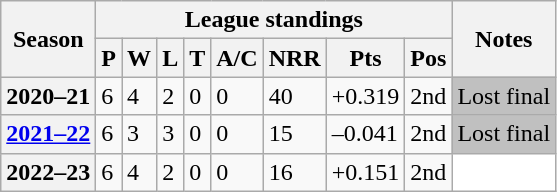<table class="wikitable sortable">
<tr>
<th scope="col" rowspan="2">Season</th>
<th scope="col" colspan="8">League standings</th>
<th scope="col" rowspan="2">Notes</th>
</tr>
<tr>
<th scope="col">P</th>
<th scope="col">W</th>
<th scope="col">L</th>
<th scope="col">T</th>
<th scope="col">A/C</th>
<th scope="col">NRR</th>
<th scope="col">Pts</th>
<th scope="col">Pos</th>
</tr>
<tr>
<th scope="row">2020–21</th>
<td>6</td>
<td>4</td>
<td>2</td>
<td>0</td>
<td>0</td>
<td>40</td>
<td>+0.319</td>
<td>2nd</td>
<td style="background: silver;">Lost final</td>
</tr>
<tr>
<th scope="row"><a href='#'>2021–22</a></th>
<td>6</td>
<td>3</td>
<td>3</td>
<td>0</td>
<td>0</td>
<td>15</td>
<td>–0.041</td>
<td>2nd</td>
<td style="background: silver;">Lost final</td>
</tr>
<tr>
<th scope="row">2022–23</th>
<td>6</td>
<td>4</td>
<td>2</td>
<td>0</td>
<td>0</td>
<td>16</td>
<td>+0.151</td>
<td>2nd</td>
<td style="background: white;"></td>
</tr>
</table>
